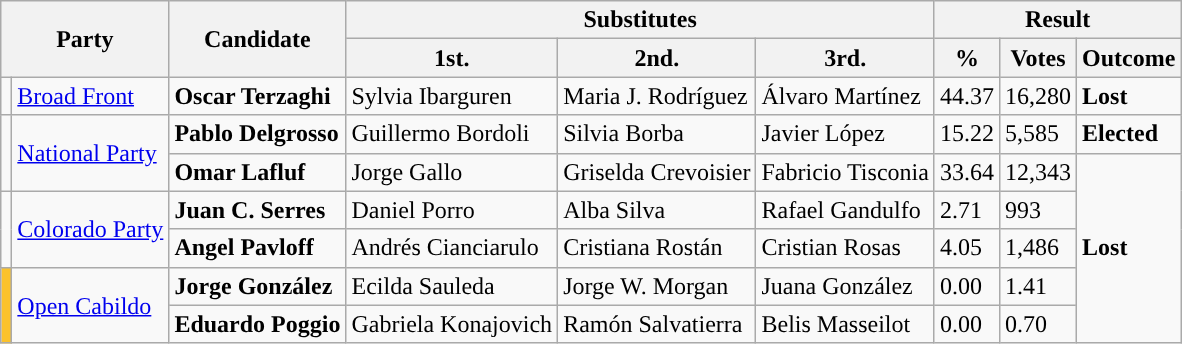<table class="wikitable">
<tr>
<th colspan="2" rowspan="2">Party</th>
<th rowspan="2">Candidate</th>
<th colspan="3">Substitutes</th>
<th colspan="3">Result</th>
</tr>
<tr>
<th>1st.</th>
<th>2nd.</th>
<th>3rd.</th>
<th>%</th>
<th>Votes</th>
<th>Outcome</th>
</tr>
<tr>
<td style="background:"></td>
<td><a href='#'>Broad Front</a></td>
<td><strong>Oscar Terzaghi</strong></td>
<td>Sylvia Ibarguren</td>
<td>Maria J. Rodríguez</td>
<td>Álvaro Martínez</td>
<td>44.37</td>
<td>16,280</td>
<td><strong>Lost</strong> </td>
</tr>
<tr>
<td rowspan="2" style="background:"></td>
<td rowspan="2"><a href='#'>National Party</a></td>
<td><strong>Pablo Delgrosso</strong></td>
<td>Guillermo Bordoli</td>
<td>Silvia Borba</td>
<td>Javier López</td>
<td>15.22</td>
<td>5,585</td>
<td><strong>Elected</strong> </td>
</tr>
<tr>
<td><strong>Omar Lafluf</strong></td>
<td>Jorge Gallo</td>
<td>Griselda Crevoisier</td>
<td>Fabricio Tisconia</td>
<td>33.64</td>
<td>12,343</td>
<td rowspan="5"><strong>Lost</strong> </td>
</tr>
<tr>
<td rowspan="2" style="background:"></td>
<td rowspan="2"><a href='#'>Colorado Party</a></td>
<td><strong>Juan C. Serres</strong></td>
<td>Daniel Porro</td>
<td>Alba Silva</td>
<td>Rafael Gandulfo</td>
<td>2.71</td>
<td>993</td>
</tr>
<tr>
<td><strong>Angel Pavloff</strong></td>
<td>Andrés Cianciarulo</td>
<td>Cristiana Rostán</td>
<td>Cristian Rosas</td>
<td>4.05</td>
<td>1,486</td>
</tr>
<tr>
<td rowspan="2" style="background:#FBC22B"></td>
<td rowspan="2"><a href='#'>Open Cabildo</a></td>
<td><strong>Jorge González</strong></td>
<td>Ecilda Sauleda</td>
<td>Jorge W. Morgan</td>
<td>Juana González</td>
<td>0.00</td>
<td>1.41</td>
</tr>
<tr>
<td><strong>Eduardo Poggio</strong></td>
<td>Gabriela Konajovich</td>
<td>Ramón Salvatierra</td>
<td>Belis Masseilot</td>
<td>0.00</td>
<td>0.70</td>
</tr>
</table>
